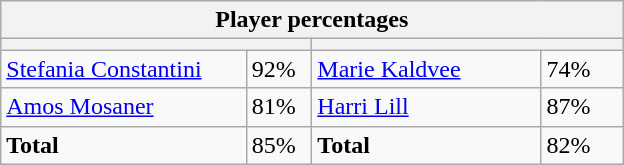<table class="wikitable">
<tr>
<th colspan=4 width=400>Player percentages</th>
</tr>
<tr>
<th colspan=2 width=200 style="white-space:nowrap;"></th>
<th colspan=2 width=200 style="white-space:nowrap;"></th>
</tr>
<tr>
<td><a href='#'>Stefania Constantini</a></td>
<td>92%</td>
<td><a href='#'>Marie Kaldvee</a></td>
<td>74%</td>
</tr>
<tr>
<td><a href='#'>Amos Mosaner</a></td>
<td>81%</td>
<td><a href='#'>Harri Lill</a></td>
<td>87%</td>
</tr>
<tr>
<td><strong>Total</strong></td>
<td>85%</td>
<td><strong>Total</strong></td>
<td>82%</td>
</tr>
</table>
